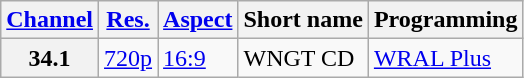<table class="wikitable">
<tr>
<th scope = "col"><a href='#'>Channel</a></th>
<th scope = "col"><a href='#'>Res.</a></th>
<th scope = "col"><a href='#'>Aspect</a></th>
<th scope = "col">Short name</th>
<th scope = "col">Programming</th>
</tr>
<tr>
<th scope = "row">34.1</th>
<td><a href='#'>720p</a></td>
<td><a href='#'>16:9</a></td>
<td>WNGT CD</td>
<td><a href='#'>WRAL Plus</a></td>
</tr>
</table>
